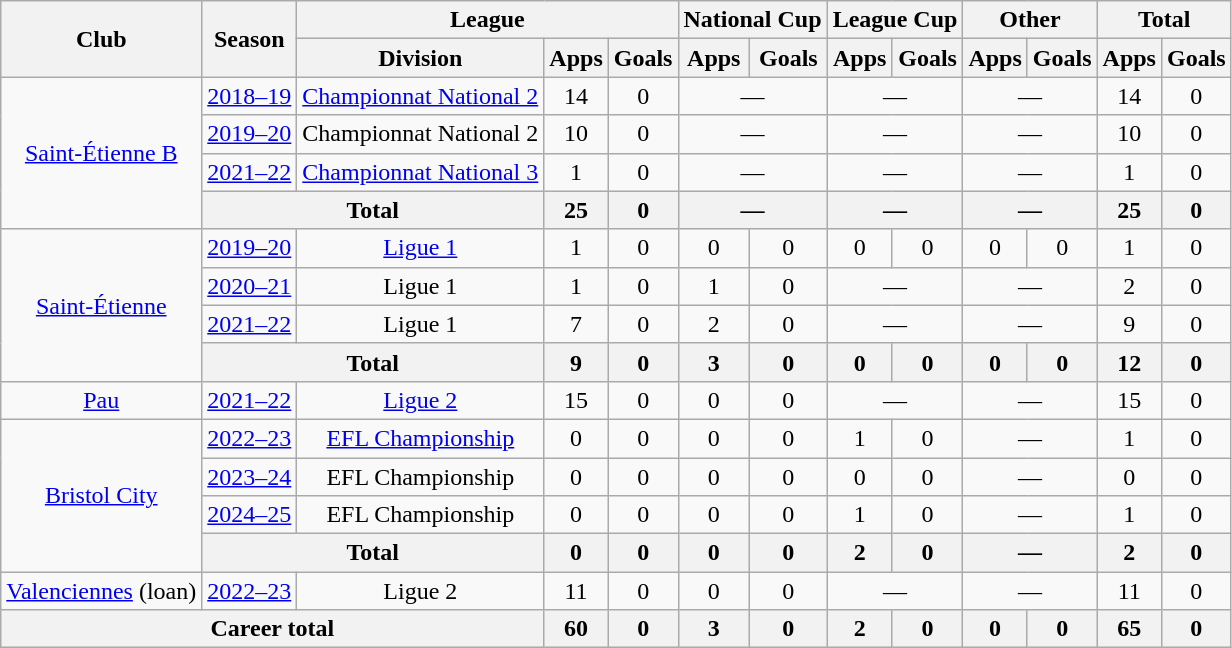<table class="wikitable" style="text-align:center">
<tr>
<th rowspan=2>Club</th>
<th rowspan=2>Season</th>
<th colspan=3>League</th>
<th colspan=2>National Cup</th>
<th colspan=2>League Cup</th>
<th colspan=2>Other</th>
<th colspan=2>Total</th>
</tr>
<tr>
<th>Division</th>
<th>Apps</th>
<th>Goals</th>
<th>Apps</th>
<th>Goals</th>
<th>Apps</th>
<th>Goals</th>
<th>Apps</th>
<th>Goals</th>
<th>Apps</th>
<th>Goals</th>
</tr>
<tr>
<td rowspan=4><a href='#'>Saint-Étienne B</a></td>
<td><a href='#'>2018–19</a></td>
<td><a href='#'>Championnat National 2</a></td>
<td>14</td>
<td>0</td>
<td colspan=2>—</td>
<td colspan=2>—</td>
<td colspan=2>—</td>
<td>14</td>
<td>0</td>
</tr>
<tr>
<td><a href='#'>2019–20</a></td>
<td>Championnat National 2</td>
<td>10</td>
<td>0</td>
<td colspan=2>—</td>
<td colspan=2>—</td>
<td colspan=2>—</td>
<td>10</td>
<td>0</td>
</tr>
<tr>
<td><a href='#'>2021–22</a></td>
<td><a href='#'>Championnat National 3</a></td>
<td>1</td>
<td>0</td>
<td colspan=2>—</td>
<td colspan=2>—</td>
<td colspan=2>—</td>
<td>1</td>
<td>0</td>
</tr>
<tr>
<th colspan=2>Total</th>
<th>25</th>
<th>0</th>
<th colspan=2>—</th>
<th colspan=2>—</th>
<th colspan=2>—</th>
<th>25</th>
<th>0</th>
</tr>
<tr>
<td rowspan=4><a href='#'>Saint-Étienne</a></td>
<td><a href='#'>2019–20</a></td>
<td><a href='#'>Ligue 1</a></td>
<td>1</td>
<td>0</td>
<td>0</td>
<td>0</td>
<td>0</td>
<td>0</td>
<td>0</td>
<td>0</td>
<td>1</td>
<td>0</td>
</tr>
<tr>
<td><a href='#'>2020–21</a></td>
<td>Ligue 1</td>
<td>1</td>
<td>0</td>
<td>1</td>
<td>0</td>
<td colspan=2>—</td>
<td colspan=2>—</td>
<td>2</td>
<td>0</td>
</tr>
<tr>
<td><a href='#'>2021–22</a></td>
<td>Ligue 1</td>
<td>7</td>
<td>0</td>
<td>2</td>
<td>0</td>
<td colspan=2>—</td>
<td colspan=2>—</td>
<td>9</td>
<td>0</td>
</tr>
<tr>
<th colspan=2>Total</th>
<th>9</th>
<th>0</th>
<th>3</th>
<th>0</th>
<th>0</th>
<th>0</th>
<th>0</th>
<th>0</th>
<th>12</th>
<th>0</th>
</tr>
<tr>
<td><a href='#'>Pau</a></td>
<td><a href='#'>2021–22</a></td>
<td><a href='#'>Ligue 2</a></td>
<td>15</td>
<td>0</td>
<td>0</td>
<td>0</td>
<td colspan=2>—</td>
<td colspan=2>—</td>
<td>15</td>
<td>0</td>
</tr>
<tr>
<td rowspan=4><a href='#'>Bristol City</a></td>
<td><a href='#'>2022–23</a></td>
<td><a href='#'>EFL Championship</a></td>
<td>0</td>
<td>0</td>
<td>0</td>
<td>0</td>
<td>1</td>
<td>0</td>
<td colspan=2>—</td>
<td>1</td>
<td>0</td>
</tr>
<tr>
<td><a href='#'>2023–24</a></td>
<td>EFL Championship</td>
<td>0</td>
<td>0</td>
<td>0</td>
<td>0</td>
<td>0</td>
<td>0</td>
<td colspan=2>—</td>
<td>0</td>
<td>0</td>
</tr>
<tr>
<td><a href='#'>2024–25</a></td>
<td>EFL Championship</td>
<td>0</td>
<td>0</td>
<td>0</td>
<td>0</td>
<td>1</td>
<td>0</td>
<td colspan=2>—</td>
<td>1</td>
<td>0</td>
</tr>
<tr>
<th colspan=2>Total</th>
<th>0</th>
<th>0</th>
<th>0</th>
<th>0</th>
<th>2</th>
<th>0</th>
<th colspan=2>—</th>
<th>2</th>
<th>0</th>
</tr>
<tr>
<td><a href='#'>Valenciennes</a> (loan)</td>
<td><a href='#'>2022–23</a></td>
<td>Ligue 2</td>
<td>11</td>
<td>0</td>
<td>0</td>
<td>0</td>
<td colspan=2>—</td>
<td colspan=2>—</td>
<td>11</td>
<td>0</td>
</tr>
<tr>
<th colspan=3>Career total</th>
<th>60</th>
<th>0</th>
<th>3</th>
<th>0</th>
<th>2</th>
<th>0</th>
<th>0</th>
<th>0</th>
<th>65</th>
<th>0</th>
</tr>
</table>
